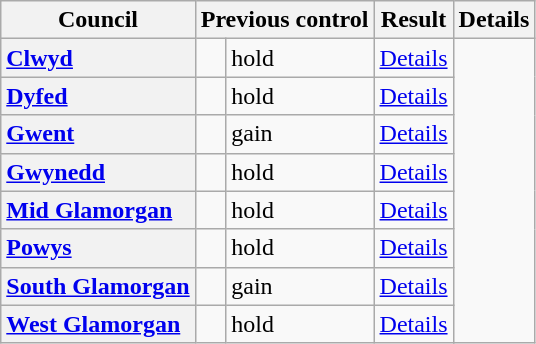<table class="wikitable sortable" border="1">
<tr>
<th scope="col">Council</th>
<th colspan=2>Previous control</th>
<th colspan=2>Result</th>
<th class="unsortable" scope="col">Details</th>
</tr>
<tr>
<th scope="row" style="text-align: left;"><a href='#'>Clwyd</a></th>
<td></td>
<td> hold</td>
<td><a href='#'>Details</a></td>
</tr>
<tr>
<th scope="row" style="text-align: left;"><a href='#'>Dyfed</a></th>
<td></td>
<td> hold</td>
<td><a href='#'>Details</a></td>
</tr>
<tr>
<th scope="row" style="text-align: left;"><a href='#'>Gwent</a></th>
<td></td>
<td> gain</td>
<td><a href='#'>Details</a></td>
</tr>
<tr>
<th scope="row" style="text-align: left;"><a href='#'>Gwynedd</a></th>
<td></td>
<td> hold</td>
<td><a href='#'>Details</a></td>
</tr>
<tr>
<th scope="row" style="text-align: left;"><a href='#'>Mid Glamorgan</a></th>
<td></td>
<td> hold</td>
<td><a href='#'>Details</a></td>
</tr>
<tr>
<th scope="row" style="text-align: left;"><a href='#'>Powys</a></th>
<td></td>
<td> hold</td>
<td><a href='#'>Details</a></td>
</tr>
<tr>
<th scope="row" style="text-align: left;"><a href='#'>South Glamorgan</a></th>
<td></td>
<td> gain</td>
<td><a href='#'>Details</a></td>
</tr>
<tr>
<th scope="row" style="text-align: left;"><a href='#'>West Glamorgan</a></th>
<td></td>
<td> hold</td>
<td><a href='#'>Details</a></td>
</tr>
</table>
